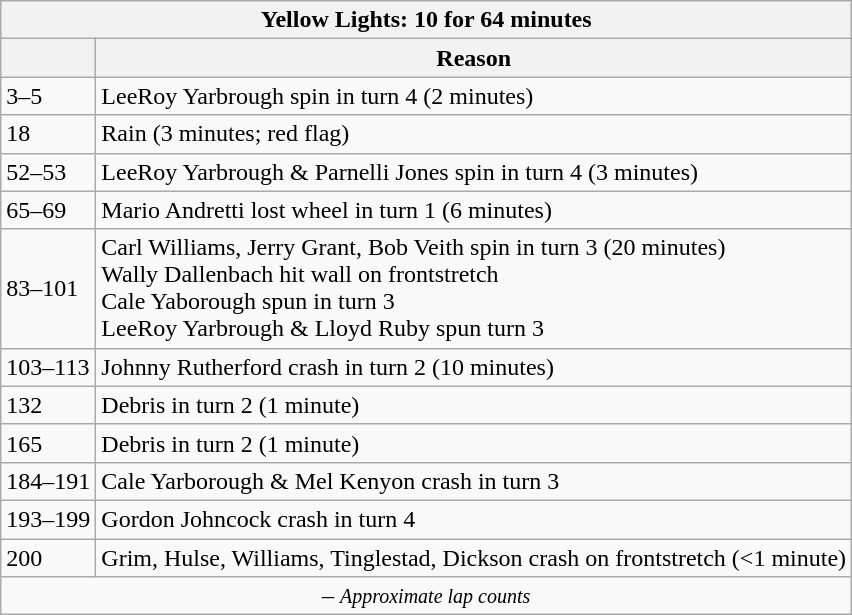<table class="wikitable">
<tr>
<th colspan=2>Yellow Lights: 10 for 64 minutes</th>
</tr>
<tr>
<th></th>
<th>Reason</th>
</tr>
<tr>
<td>3–5</td>
<td>LeeRoy Yarbrough spin in turn 4 (2 minutes)</td>
</tr>
<tr>
<td>18</td>
<td>Rain (3 minutes; red flag)</td>
</tr>
<tr>
<td>52–53</td>
<td>LeeRoy Yarbrough & Parnelli Jones spin in turn 4 (3 minutes)</td>
</tr>
<tr>
<td>65–69</td>
<td>Mario Andretti lost wheel in turn 1 (6 minutes)</td>
</tr>
<tr>
<td>83–101</td>
<td>Carl Williams, Jerry Grant, Bob Veith spin in turn 3 (20 minutes)<br>Wally Dallenbach hit wall on frontstretch<br>Cale Yaborough spun in turn 3<br>LeeRoy Yarbrough & Lloyd Ruby spun turn 3</td>
</tr>
<tr>
<td>103–113</td>
<td>Johnny Rutherford crash in turn 2 (10 minutes)</td>
</tr>
<tr>
<td>132</td>
<td>Debris in turn 2 (1 minute)</td>
</tr>
<tr>
<td>165</td>
<td>Debris in turn 2 (1 minute)</td>
</tr>
<tr>
<td>184–191</td>
<td>Cale Yarborough & Mel Kenyon crash in turn 3</td>
</tr>
<tr>
<td>193–199</td>
<td>Gordon Johncock crash in turn 4</td>
</tr>
<tr>
<td>200</td>
<td>Grim, Hulse, Williams, Tinglestad, Dickson crash on frontstretch (<1 minute)</td>
</tr>
<tr>
<td colspan=2 align=center> – <em><small>Approximate lap counts</small></em></td>
</tr>
</table>
